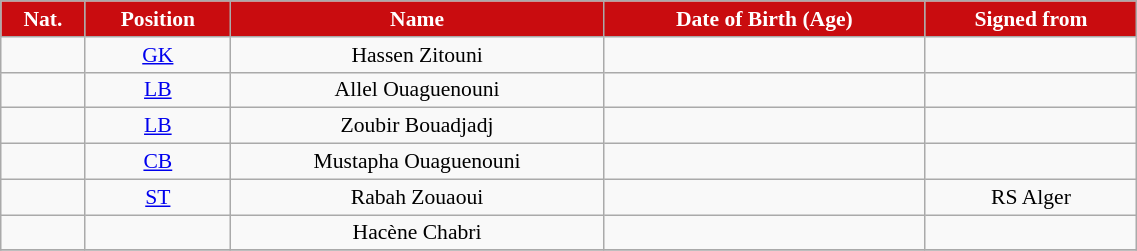<table class="wikitable" style="text-align:center; font-size:90%; width:60%">
<tr>
<th style="background:#c90c0f; color:white; text-align:center;">Nat.</th>
<th style="background:#c90c0f; color:white; text-align:center;">Position</th>
<th style="background:#c90c0f; color:white; text-align:center;">Name</th>
<th style="background:#c90c0f; color:white; text-align:center;">Date of Birth (Age)</th>
<th style="background:#c90c0f; color:white; text-align:center;">Signed from</th>
</tr>
<tr>
<td></td>
<td><a href='#'>GK</a></td>
<td>Hassen Zitouni</td>
<td></td>
<td></td>
</tr>
<tr>
<td></td>
<td><a href='#'>LB</a></td>
<td>Allel Ouaguenouni</td>
<td></td>
<td></td>
</tr>
<tr>
<td></td>
<td><a href='#'>LB</a></td>
<td>Zoubir Bouadjadj</td>
<td></td>
<td></td>
</tr>
<tr>
<td></td>
<td><a href='#'>CB</a></td>
<td>Mustapha Ouaguenouni</td>
<td></td>
<td></td>
</tr>
<tr>
<td></td>
<td><a href='#'>ST</a></td>
<td>Rabah Zouaoui</td>
<td></td>
<td> RS Alger</td>
</tr>
<tr>
<td></td>
<td></td>
<td>Hacène Chabri</td>
<td></td>
<td></td>
</tr>
<tr>
</tr>
</table>
